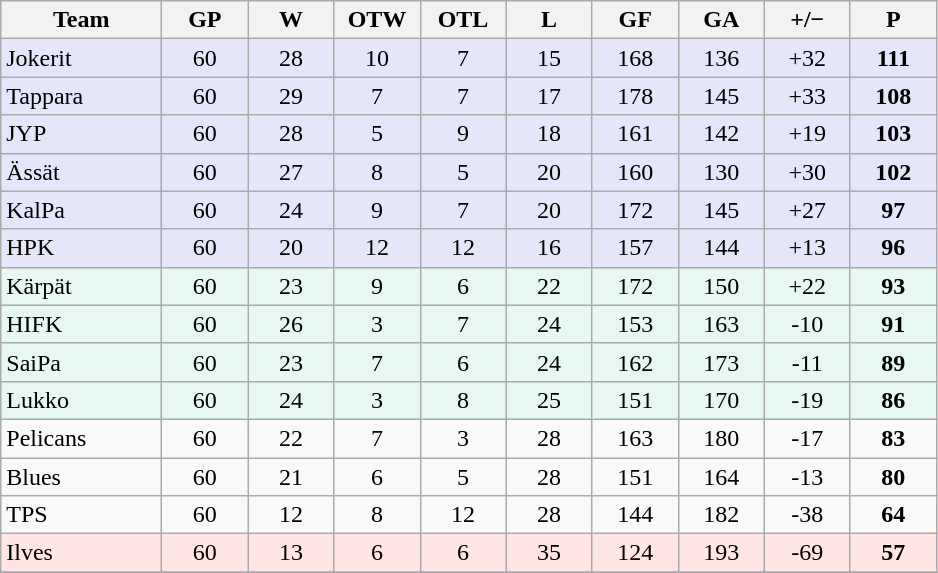<table class="wikitable sortable" style="text-align:center;">
<tr>
<th width=100px>Team</th>
<th width=50px>GP</th>
<th width=50px>W</th>
<th width=50px>OTW</th>
<th width=50px>OTL</th>
<th width=50px>L</th>
<th width=50px>GF</th>
<th width=50px>GA</th>
<th width=50px>+/−</th>
<th width=50px>P</th>
</tr>
<tr bgcolor="#e6e6fa">
<td align=left>Jokerit</td>
<td>60</td>
<td>28</td>
<td>10</td>
<td>7</td>
<td>15</td>
<td>168</td>
<td>136</td>
<td>+32</td>
<td><strong>111</strong></td>
</tr>
<tr bgcolor="#e6e6fa">
<td align=left>Tappara</td>
<td>60</td>
<td>29</td>
<td>7</td>
<td>7</td>
<td>17</td>
<td>178</td>
<td>145</td>
<td>+33</td>
<td><strong>108</strong></td>
</tr>
<tr bgcolor="#e6e6fa">
<td align=left>JYP</td>
<td>60</td>
<td>28</td>
<td>5</td>
<td>9</td>
<td>18</td>
<td>161</td>
<td>142</td>
<td>+19</td>
<td><strong>103</strong></td>
</tr>
<tr bgcolor="#e6e6fa">
<td align=left>Ässät</td>
<td>60</td>
<td>27</td>
<td>8</td>
<td>5</td>
<td>20</td>
<td>160</td>
<td>130</td>
<td>+30</td>
<td><strong>102</strong></td>
</tr>
<tr bgcolor="#e6e6fa">
<td align=left>KalPa</td>
<td>60</td>
<td>24</td>
<td>9</td>
<td>7</td>
<td>20</td>
<td>172</td>
<td>145</td>
<td>+27</td>
<td><strong>97</strong></td>
</tr>
<tr bgcolor="#e6e6fa">
<td align=left>HPK</td>
<td>60</td>
<td>20</td>
<td>12</td>
<td>12</td>
<td>16</td>
<td>157</td>
<td>144</td>
<td>+13</td>
<td><strong>96</strong></td>
</tr>
<tr bgcolor="#e6f8ef">
<td align=left>Kärpät</td>
<td>60</td>
<td>23</td>
<td>9</td>
<td>6</td>
<td>22</td>
<td>172</td>
<td>150</td>
<td>+22</td>
<td><strong>93</strong></td>
</tr>
<tr bgcolor="#e6f8ef">
<td align=left>HIFK</td>
<td>60</td>
<td>26</td>
<td>3</td>
<td>7</td>
<td>24</td>
<td>153</td>
<td>163</td>
<td>-10</td>
<td><strong>91</strong></td>
</tr>
<tr bgcolor="#e6f8ef">
<td align=left>SaiPa</td>
<td>60</td>
<td>23</td>
<td>7</td>
<td>6</td>
<td>24</td>
<td>162</td>
<td>173</td>
<td>-11</td>
<td><strong>89</strong></td>
</tr>
<tr bgcolor="#e6f8ef">
<td align=left>Lukko</td>
<td>60</td>
<td>24</td>
<td>3</td>
<td>8</td>
<td>25</td>
<td>151</td>
<td>170</td>
<td>-19</td>
<td><strong>86</strong></td>
</tr>
<tr>
<td align=left>Pelicans</td>
<td>60</td>
<td>22</td>
<td>7</td>
<td>3</td>
<td>28</td>
<td>163</td>
<td>180</td>
<td>-17</td>
<td><strong>83</strong></td>
</tr>
<tr>
<td align=left>Blues</td>
<td>60</td>
<td>21</td>
<td>6</td>
<td>5</td>
<td>28</td>
<td>151</td>
<td>164</td>
<td>-13</td>
<td><strong>80</strong></td>
</tr>
<tr>
<td align=left>TPS</td>
<td>60</td>
<td>12</td>
<td>8</td>
<td>12</td>
<td>28</td>
<td>144</td>
<td>182</td>
<td>-38</td>
<td><strong>64</strong></td>
</tr>
<tr bgcolor="#ffe5e3">
<td align=left>Ilves</td>
<td>60</td>
<td>13</td>
<td>6</td>
<td>6</td>
<td>35</td>
<td>124</td>
<td>193</td>
<td>-69</td>
<td><strong>57</strong></td>
</tr>
<tr>
</tr>
</table>
